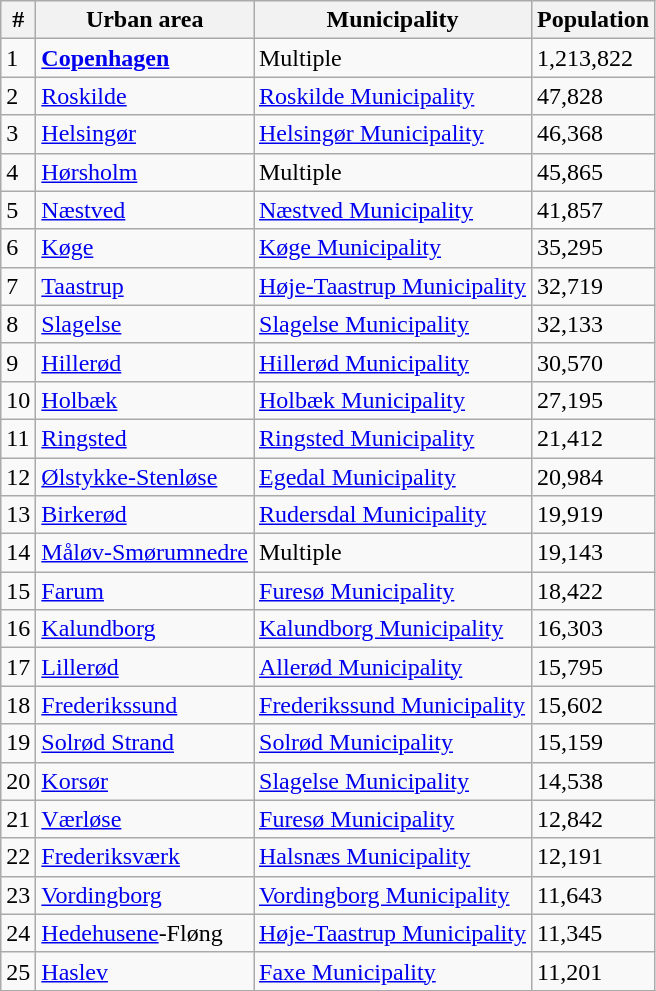<table class="wikitable">
<tr>
<th>#</th>
<th>Urban area</th>
<th>Municipality</th>
<th>Population</th>
</tr>
<tr>
<td>1</td>
<td><strong><a href='#'>Copenhagen</a></strong></td>
<td>Multiple</td>
<td>1,213,822</td>
</tr>
<tr>
<td>2</td>
<td><a href='#'>Roskilde</a></td>
<td><a href='#'>Roskilde Municipality</a></td>
<td>47,828</td>
</tr>
<tr>
<td>3</td>
<td><a href='#'>Helsingør</a></td>
<td><a href='#'>Helsingør Municipality</a></td>
<td>46,368</td>
</tr>
<tr>
<td>4</td>
<td><a href='#'>Hørsholm</a></td>
<td>Multiple</td>
<td>45,865</td>
</tr>
<tr>
<td>5</td>
<td><a href='#'>Næstved</a></td>
<td><a href='#'>Næstved Municipality</a></td>
<td>41,857</td>
</tr>
<tr>
<td>6</td>
<td><a href='#'>Køge</a></td>
<td><a href='#'>Køge Municipality</a></td>
<td>35,295</td>
</tr>
<tr>
<td>7</td>
<td><a href='#'>Taastrup</a></td>
<td><a href='#'>Høje-Taastrup Municipality</a></td>
<td>32,719</td>
</tr>
<tr>
<td>8</td>
<td><a href='#'>Slagelse</a></td>
<td><a href='#'>Slagelse Municipality</a></td>
<td>32,133</td>
</tr>
<tr>
<td>9</td>
<td><a href='#'>Hillerød</a></td>
<td><a href='#'>Hillerød Municipality</a></td>
<td>30,570</td>
</tr>
<tr>
<td>10</td>
<td><a href='#'>Holbæk</a></td>
<td><a href='#'>Holbæk Municipality</a></td>
<td>27,195</td>
</tr>
<tr>
<td>11</td>
<td><a href='#'>Ringsted</a></td>
<td><a href='#'>Ringsted Municipality</a></td>
<td>21,412</td>
</tr>
<tr>
<td>12</td>
<td><a href='#'>Ølstykke-Stenløse</a></td>
<td><a href='#'>Egedal Municipality</a></td>
<td>20,984</td>
</tr>
<tr>
<td>13</td>
<td><a href='#'>Birkerød</a></td>
<td><a href='#'>Rudersdal Municipality</a></td>
<td>19,919</td>
</tr>
<tr>
<td>14</td>
<td><a href='#'>Måløv-Smørumnedre</a></td>
<td>Multiple</td>
<td>19,143</td>
</tr>
<tr>
<td>15</td>
<td><a href='#'>Farum</a></td>
<td><a href='#'>Furesø Municipality</a></td>
<td>18,422</td>
</tr>
<tr>
<td>16</td>
<td><a href='#'>Kalundborg</a></td>
<td><a href='#'>Kalundborg Municipality</a></td>
<td>16,303</td>
</tr>
<tr>
<td>17</td>
<td><a href='#'>Lillerød</a></td>
<td><a href='#'>Allerød Municipality</a></td>
<td>15,795</td>
</tr>
<tr>
<td>18</td>
<td><a href='#'>Frederikssund</a></td>
<td><a href='#'>Frederikssund Municipality</a></td>
<td>15,602</td>
</tr>
<tr>
<td>19</td>
<td><a href='#'>Solrød Strand</a></td>
<td><a href='#'>Solrød Municipality</a></td>
<td>15,159</td>
</tr>
<tr>
<td>20</td>
<td><a href='#'>Korsør</a></td>
<td><a href='#'>Slagelse Municipality</a></td>
<td>14,538</td>
</tr>
<tr>
<td>21</td>
<td><a href='#'>Værløse</a></td>
<td><a href='#'>Furesø Municipality</a></td>
<td>12,842</td>
</tr>
<tr>
<td>22</td>
<td><a href='#'>Frederiksværk</a></td>
<td><a href='#'>Halsnæs Municipality</a></td>
<td>12,191</td>
</tr>
<tr |->
<td>23</td>
<td><a href='#'>Vordingborg</a></td>
<td><a href='#'>Vordingborg Municipality</a></td>
<td>11,643</td>
</tr>
<tr>
<td>24</td>
<td><a href='#'>Hedehusene</a>-Fløng</td>
<td><a href='#'>Høje-Taastrup Municipality</a></td>
<td>11,345</td>
</tr>
<tr>
<td>25</td>
<td><a href='#'>Haslev</a></td>
<td><a href='#'>Faxe Municipality</a></td>
<td>11,201</td>
</tr>
</table>
